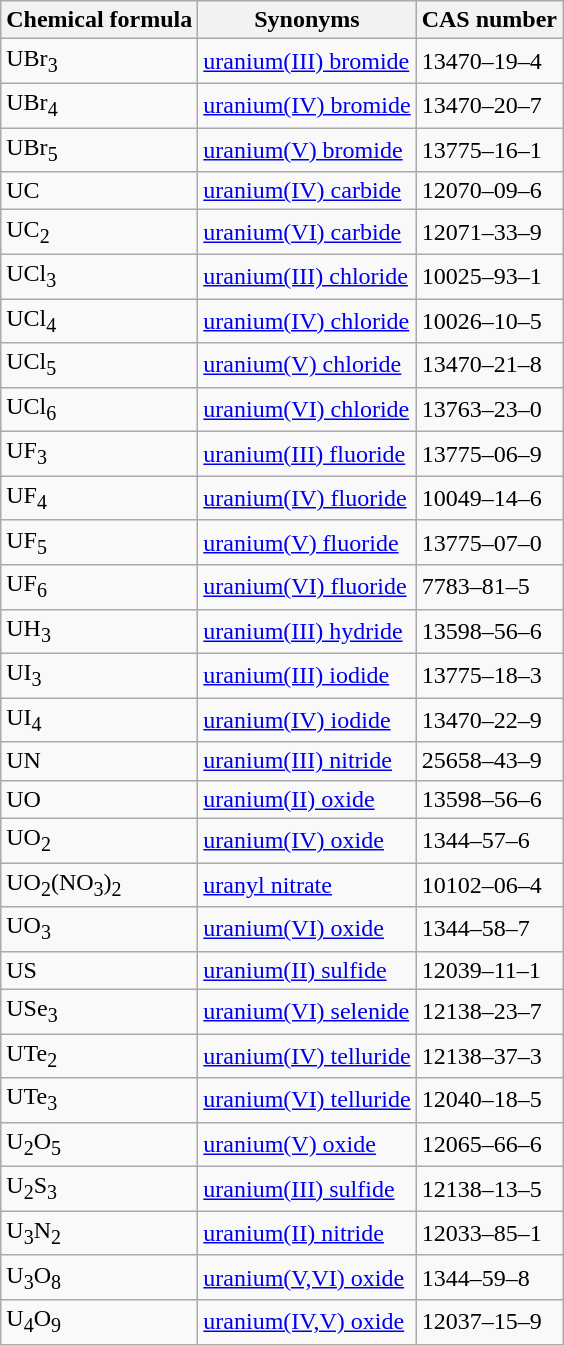<table class="wikitable">
<tr>
<th>Chemical formula</th>
<th>Synonyms</th>
<th>CAS number</th>
</tr>
<tr>
<td>UBr<sub>3</sub></td>
<td><a href='#'>uranium(III) bromide</a></td>
<td>13470–19–4</td>
</tr>
<tr>
<td>UBr<sub>4</sub></td>
<td><a href='#'>uranium(IV) bromide</a></td>
<td>13470–20–7</td>
</tr>
<tr>
<td>UBr<sub>5</sub></td>
<td><a href='#'>uranium(V) bromide</a></td>
<td>13775–16–1</td>
</tr>
<tr>
<td>UC</td>
<td><a href='#'>uranium(IV) carbide</a></td>
<td>12070–09–6</td>
</tr>
<tr>
<td>UC<sub>2</sub></td>
<td><a href='#'>uranium(VI) carbide</a></td>
<td>12071–33–9</td>
</tr>
<tr>
<td>UCl<sub>3</sub></td>
<td><a href='#'>uranium(III) chloride</a></td>
<td>10025–93–1</td>
</tr>
<tr>
<td>UCl<sub>4</sub></td>
<td><a href='#'>uranium(IV) chloride</a></td>
<td>10026–10–5</td>
</tr>
<tr>
<td>UCl<sub>5</sub></td>
<td><a href='#'>uranium(V) chloride</a></td>
<td>13470–21–8</td>
</tr>
<tr>
<td>UCl<sub>6</sub></td>
<td><a href='#'>uranium(VI) chloride</a></td>
<td>13763–23–0</td>
</tr>
<tr>
<td>UF<sub>3</sub></td>
<td><a href='#'>uranium(III) fluoride</a></td>
<td>13775–06–9</td>
</tr>
<tr>
<td>UF<sub>4</sub></td>
<td><a href='#'>uranium(IV) fluoride</a></td>
<td>10049–14–6</td>
</tr>
<tr>
<td>UF<sub>5</sub></td>
<td><a href='#'>uranium(V) fluoride</a></td>
<td>13775–07–0</td>
</tr>
<tr>
<td>UF<sub>6</sub></td>
<td><a href='#'>uranium(VI) fluoride</a></td>
<td>7783–81–5</td>
</tr>
<tr>
<td>UH<sub>3</sub></td>
<td><a href='#'>uranium(III) hydride</a></td>
<td>13598–56–6</td>
</tr>
<tr>
<td>UI<sub>3</sub></td>
<td><a href='#'>uranium(III) iodide</a></td>
<td>13775–18–3</td>
</tr>
<tr>
<td>UI<sub>4</sub></td>
<td><a href='#'>uranium(IV) iodide</a></td>
<td>13470–22–9</td>
</tr>
<tr>
<td>UN</td>
<td><a href='#'>uranium(III) nitride</a></td>
<td>25658–43–9</td>
</tr>
<tr>
<td>UO</td>
<td><a href='#'>uranium(II) oxide</a></td>
<td>13598–56–6</td>
</tr>
<tr>
<td>UO<sub>2</sub></td>
<td><a href='#'>uranium(IV) oxide</a></td>
<td>1344–57–6</td>
</tr>
<tr>
<td>UO<sub>2</sub>(NO<sub>3</sub>)<sub>2</sub></td>
<td><a href='#'>uranyl nitrate</a></td>
<td>10102–06–4</td>
</tr>
<tr>
<td>UO<sub>3</sub></td>
<td><a href='#'>uranium(VI) oxide</a></td>
<td>1344–58–7</td>
</tr>
<tr>
<td>US</td>
<td><a href='#'>uranium(II) sulfide</a></td>
<td>12039–11–1</td>
</tr>
<tr>
<td>USe<sub>3</sub></td>
<td><a href='#'>uranium(VI) selenide</a></td>
<td>12138–23–7</td>
</tr>
<tr>
<td>UTe<sub>2</sub></td>
<td><a href='#'>uranium(IV) telluride</a></td>
<td>12138–37–3</td>
</tr>
<tr>
<td>UTe<sub>3</sub></td>
<td><a href='#'>uranium(VI) telluride</a></td>
<td>12040–18–5</td>
</tr>
<tr>
<td>U<sub>2</sub>O<sub>5</sub></td>
<td><a href='#'>uranium(V) oxide</a></td>
<td>12065–66–6</td>
</tr>
<tr>
<td>U<sub>2</sub>S<sub>3</sub></td>
<td><a href='#'>uranium(III) sulfide</a></td>
<td>12138–13–5</td>
</tr>
<tr>
<td>U<sub>3</sub>N<sub>2</sub></td>
<td><a href='#'>uranium(II) nitride</a></td>
<td>12033–85–1</td>
</tr>
<tr>
<td>U<sub>3</sub>O<sub>8</sub></td>
<td><a href='#'>uranium(V,VI) oxide</a></td>
<td>1344–59–8</td>
</tr>
<tr>
<td>U<sub>4</sub>O<sub>9</sub></td>
<td><a href='#'>uranium(IV,V) oxide</a></td>
<td>12037–15–9</td>
</tr>
<tr>
</tr>
</table>
